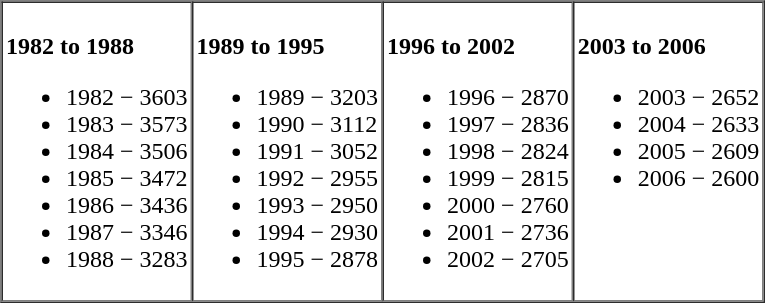<table border="1" cellpadding="2" cellspacing="0">
<tr>
<td valign="top" width="25%"><br><strong>1982 to 1988</strong><ul><li>1982 − 3603</li><li>1983 − 3573</li><li>1984 − 3506</li><li>1985 − 3472</li><li>1986 − 3436</li><li>1987 − 3346</li><li>1988 − 3283</li></ul></td>
<td valign="top" width="25%"><br><strong>1989 to 1995</strong><ul><li>1989 − 3203</li><li>1990 − 3112</li><li>1991 − 3052</li><li>1992 − 2955</li><li>1993 − 2950</li><li>1994 − 2930</li><li>1995 − 2878</li></ul></td>
<td valign="top" width="25%"><br><strong>1996 to 2002</strong><ul><li>1996 − 2870</li><li>1997 − 2836</li><li>1998 − 2824</li><li>1999 − 2815</li><li>2000 − 2760</li><li>2001 − 2736</li><li>2002 − 2705</li></ul></td>
<td valign="top" width="25%"><br><strong>2003 to 2006</strong><ul><li>2003 − 2652</li><li>2004 − 2633</li><li>2005 − 2609</li><li>2006 − 2600</li></ul></td>
</tr>
</table>
